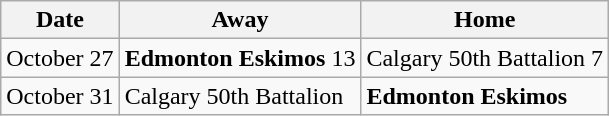<table class="wikitable">
<tr>
<th>Date</th>
<th>Away</th>
<th>Home</th>
</tr>
<tr>
<td>October 27</td>
<td><strong>Edmonton Eskimos</strong> 13</td>
<td>Calgary 50th Battalion 7</td>
</tr>
<tr>
<td>October 31</td>
<td>Calgary 50th Battalion</td>
<td><strong>Edmonton Eskimos</strong></td>
</tr>
</table>
